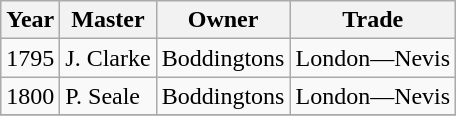<table class="sortable wikitable">
<tr>
<th>Year</th>
<th>Master</th>
<th>Owner</th>
<th>Trade</th>
</tr>
<tr>
<td>1795</td>
<td>J. Clarke</td>
<td>Boddingtons</td>
<td>London—Nevis</td>
</tr>
<tr>
<td>1800</td>
<td>P. Seale</td>
<td>Boddingtons</td>
<td>London—Nevis</td>
</tr>
<tr>
</tr>
</table>
